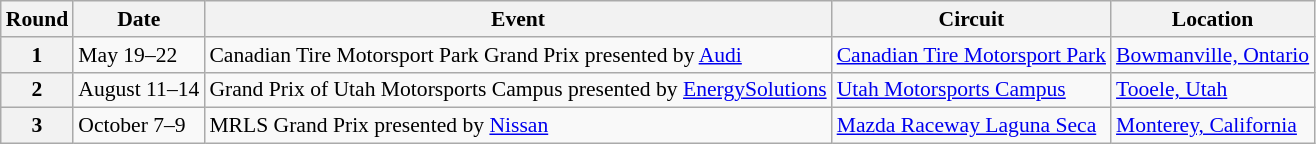<table class="wikitable" style="font-size: 90%;">
<tr>
<th>Round</th>
<th>Date</th>
<th>Event</th>
<th>Circuit</th>
<th>Location</th>
</tr>
<tr>
<th>1</th>
<td>May 19–22</td>
<td>Canadian Tire Motorsport Park Grand Prix presented by <a href='#'>Audi</a></td>
<td><a href='#'>Canadian Tire Motorsport Park</a></td>
<td><a href='#'>Bowmanville, Ontario</a></td>
</tr>
<tr>
<th>2</th>
<td>August 11–14</td>
<td>Grand Prix of Utah Motorsports Campus presented by <a href='#'>EnergySolutions</a></td>
<td><a href='#'>Utah Motorsports Campus</a></td>
<td><a href='#'>Tooele, Utah</a></td>
</tr>
<tr>
<th>3</th>
<td>October 7–9</td>
<td>MRLS Grand Prix presented by <a href='#'>Nissan</a></td>
<td><a href='#'>Mazda Raceway Laguna Seca</a></td>
<td><a href='#'>Monterey, California</a></td>
</tr>
</table>
